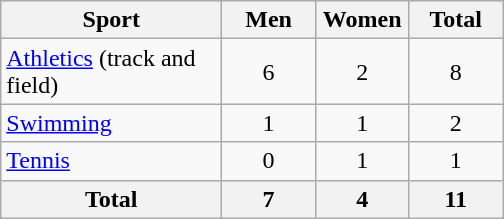<table class="wikitable sortable" style="text-align:center;">
<tr>
<th width=140>Sport</th>
<th width=55>Men</th>
<th width=55>Women</th>
<th width=55>Total</th>
</tr>
<tr>
<td align=left><a href='#'>Athletics</a> (track and field)</td>
<td>6</td>
<td>2</td>
<td>8</td>
</tr>
<tr>
<td align=left><a href='#'>Swimming</a></td>
<td>1</td>
<td>1</td>
<td>2</td>
</tr>
<tr>
<td align=left><a href='#'>Tennis</a></td>
<td>0</td>
<td>1</td>
<td>1</td>
</tr>
<tr>
<th>Total</th>
<th>7</th>
<th>4</th>
<th>11</th>
</tr>
</table>
